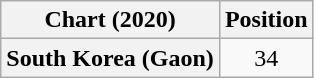<table class="wikitable plainrowheaders" style="text-align:center">
<tr>
<th scope="col">Chart (2020)</th>
<th scope="col">Position</th>
</tr>
<tr>
<th scope="row">South Korea (Gaon)</th>
<td>34</td>
</tr>
</table>
